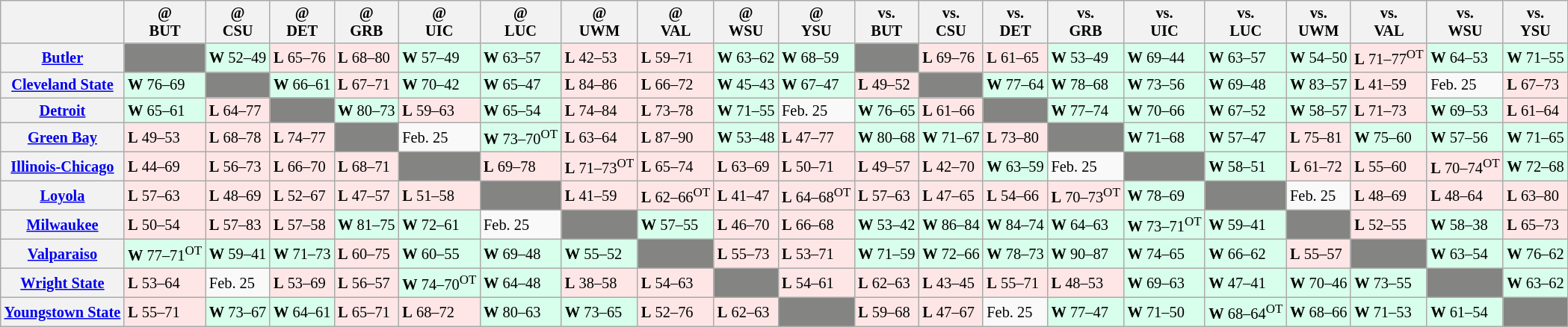<table class="wikitable" style="white-space:nowrap;font-size:85%">
<tr>
<th></th>
<th>@<br>BUT</th>
<th>@<br>CSU</th>
<th>@<br>DET</th>
<th>@<br>GRB</th>
<th>@<br>UIC</th>
<th>@<br>LUC</th>
<th>@<br>UWM</th>
<th>@<br>VAL</th>
<th>@<br>WSU</th>
<th>@<br>YSU</th>
<th>vs.<br>BUT</th>
<th>vs.<br>CSU</th>
<th>vs.<br>DET</th>
<th>vs.<br>GRB</th>
<th>vs.<br>UIC</th>
<th>vs.<br>LUC</th>
<th>vs.<br>UWM</th>
<th>vs.<br>VAL</th>
<th>vs.<br>WSU</th>
<th>vs.<br>YSU</th>
</tr>
<tr>
<th><a href='#'>Butler</a></th>
<td style="background: #848482"></td>
<td style="background: #d8ffeb"><strong>W</strong> 52–49</td>
<td style="background: #ffe6e6"><strong>L</strong> 65–76</td>
<td style="background: #ffe6e6"><strong>L</strong> 68–80</td>
<td style="background: #d8ffeb"><strong>W</strong> 57–49</td>
<td style="background: #d8ffeb"><strong>W</strong> 63–57</td>
<td style="background: #ffe6e6"><strong>L</strong> 42–53</td>
<td style="background: #ffe6e6"><strong>L</strong> 59–71</td>
<td style="background: #d8ffeb"><strong>W</strong> 63–62</td>
<td style="background: #d8ffeb"><strong>W</strong> 68–59</td>
<td style="background: #848482"></td>
<td style="background: #ffe6e6"><strong>L</strong> 69–76</td>
<td style="background: #ffe6e6"><strong>L</strong> 61–65</td>
<td style="background: #d8ffeb"><strong>W</strong> 53–49</td>
<td style="background: #d8ffeb"><strong>W</strong> 69–44</td>
<td style="background: #d8ffeb"><strong>W</strong> 63–57</td>
<td style="background: #d8ffeb"><strong>W</strong> 54–50</td>
<td style="background: #ffe6e6"><strong>L</strong> 71–77<sup>OT</sup></td>
<td style="background: #d8ffeb"><strong>W</strong> 64–53</td>
<td style="background: #d8ffeb"><strong>W</strong> 71–55</td>
</tr>
<tr>
<th><a href='#'>Cleveland State</a></th>
<td style="background: #d8ffeb"><strong>W</strong> 76–69</td>
<td style="background: #848482"></td>
<td style="background: #d8ffeb"><strong>W</strong> 66–61</td>
<td style="background: #ffe6e6"><strong>L</strong> 67–71</td>
<td style="background: #d8ffeb"><strong>W</strong> 70–42</td>
<td style="background: #d8ffeb"><strong>W</strong> 65–47</td>
<td style="background: #ffe6e6"><strong>L</strong> 84–86</td>
<td style="background: #ffe6e6"><strong>L</strong> 66–72</td>
<td style="background: #d8ffeb"><strong>W</strong> 45–43</td>
<td style="background: #d8ffeb"><strong>W</strong> 67–47</td>
<td style="background: #ffe6e6"><strong>L</strong> 49–52</td>
<td style="background: #848482"></td>
<td style="background: #d8ffeb"><strong>W</strong> 77–64</td>
<td style="background: #d8ffeb"><strong>W</strong> 78–68</td>
<td style="background: #d8ffeb"><strong>W</strong> 73–56</td>
<td style="background: #d8ffeb"><strong>W</strong> 69–48</td>
<td style="background: #d8ffeb"><strong>W</strong> 83–57</td>
<td style="background: #ffe6e6"><strong>L</strong> 41–59</td>
<td>Feb. 25</td>
<td style="background: #ffe6e6"><strong>L</strong> 67–73</td>
</tr>
<tr>
<th><a href='#'>Detroit</a></th>
<td style="background: #d8ffeb"><strong>W</strong> 65–61</td>
<td style="background: #ffe6e6"><strong>L</strong> 64–77</td>
<td style="background: #848482"></td>
<td style="background: #d8ffeb"><strong>W</strong> 80–73</td>
<td style="background: #ffe6e6"><strong>L</strong> 59–63</td>
<td style="background: #d8ffeb"><strong>W</strong> 65–54</td>
<td style="background: #ffe6e6"><strong>L</strong> 74–84</td>
<td style="background: #ffe6e6"><strong>L</strong> 73–78</td>
<td style="background: #d8ffeb"><strong>W</strong> 71–55</td>
<td>Feb. 25</td>
<td style="background: #d8ffeb"><strong>W</strong> 76–65</td>
<td style="background: #ffe6e6"><strong>L</strong> 61–66</td>
<td style="background: #848482"></td>
<td style="background: #d8ffeb"><strong>W</strong> 77–74</td>
<td style="background: #d8ffeb"><strong>W</strong> 70–66</td>
<td style="background: #d8ffeb"><strong>W</strong> 67–52</td>
<td style="background: #d8ffeb"><strong>W</strong> 58–57</td>
<td style="background: #ffe6e6"><strong>L</strong> 71–73</td>
<td style="background: #d8ffeb"><strong>W</strong> 69–53</td>
<td style="background: #ffe6e6"><strong>L</strong> 61–64</td>
</tr>
<tr>
<th><a href='#'>Green Bay</a></th>
<td style="background: #ffe6e6"><strong>L</strong> 49–53</td>
<td style="background: #ffe6e6"><strong>L</strong> 68–78</td>
<td style="background: #ffe6e6"><strong>L</strong> 74–77</td>
<td style="background: #848482"></td>
<td>Feb. 25</td>
<td style="background: #d8ffeb"><strong>W</strong> 73–70<sup>OT</sup></td>
<td style="background: #ffe6e6"><strong>L</strong> 63–64</td>
<td style="background: #ffe6e6"><strong>L</strong> 87–90</td>
<td style="background: #d8ffeb"><strong>W</strong> 53–48</td>
<td style="background: #ffe6e6"><strong>L</strong> 47–77</td>
<td style="background: #d8ffeb"><strong>W</strong> 80–68</td>
<td style="background: #d8ffeb"><strong>W</strong> 71–67</td>
<td style="background: #ffe6e6"><strong>L</strong> 73–80</td>
<td style="background: #848482"></td>
<td style="background: #d8ffeb"><strong>W</strong> 71–68</td>
<td style="background: #d8ffeb"><strong>W</strong> 57–47</td>
<td style="background: #ffe6e6"><strong>L</strong> 75–81</td>
<td style="background: #d8ffeb"><strong>W</strong> 75–60</td>
<td style="background: #d8ffeb"><strong>W</strong> 57–56</td>
<td style="background: #d8ffeb"><strong>W</strong> 71–65</td>
</tr>
<tr>
<th><a href='#'>Illinois-Chicago</a></th>
<td style="background: #ffe6e6"><strong>L</strong> 44–69</td>
<td style="background: #ffe6e6"><strong>L</strong> 56–73</td>
<td style="background: #ffe6e6"><strong>L</strong> 66–70</td>
<td style="background: #ffe6e6"><strong>L</strong> 68–71</td>
<td style="background: #848482"></td>
<td style="background: #ffe6e6"><strong>L</strong> 69–78</td>
<td style="background: #ffe6e6"><strong>L</strong> 71–73<sup>OT</sup></td>
<td style="background: #ffe6e6"><strong>L</strong> 65–74</td>
<td style="background: #ffe6e6"><strong>L</strong> 63–69</td>
<td style="background: #ffe6e6"><strong>L</strong> 50–71</td>
<td style="background: #ffe6e6"><strong>L</strong> 49–57</td>
<td style="background: #ffe6e6"><strong>L</strong> 42–70</td>
<td style="background: #d8ffeb"><strong>W</strong> 63–59</td>
<td>Feb. 25</td>
<td style="background: #848482"></td>
<td style="background: #d8ffeb"><strong>W</strong> 58–51</td>
<td style="background: #ffe6e6"><strong>L</strong> 61–72</td>
<td style="background: #ffe6e6"><strong>L</strong> 55–60</td>
<td style="background: #ffe6e6"><strong>L</strong> 70–74<sup>OT</sup></td>
<td style="background: #d8ffeb"><strong>W</strong> 72–68</td>
</tr>
<tr>
<th><a href='#'>Loyola</a></th>
<td style="background: #ffe6e6"><strong>L</strong> 57–63</td>
<td style="background: #ffe6e6"><strong>L</strong> 48–69</td>
<td style="background: #ffe6e6"><strong>L</strong> 52–67</td>
<td style="background: #ffe6e6"><strong>L</strong> 47–57</td>
<td style="background: #ffe6e6"><strong>L</strong> 51–58</td>
<td style="background: #848482"></td>
<td style="background: #ffe6e6"><strong>L</strong> 41–59</td>
<td style="background: #ffe6e6"><strong>L</strong> 62–66<sup>OT</sup></td>
<td style="background: #ffe6e6"><strong>L</strong> 41–47</td>
<td style="background: #ffe6e6"><strong>L</strong> 64–68<sup>OT</sup></td>
<td style="background: #ffe6e6"><strong>L</strong> 57–63</td>
<td style="background: #ffe6e6"><strong>L</strong> 47–65</td>
<td style="background: #ffe6e6"><strong>L</strong> 54–66</td>
<td style="background: #ffe6e6"><strong>L</strong> 70–73<sup>OT</sup></td>
<td style="background: #d8ffeb"><strong>W</strong> 78–69</td>
<td style="background: #848482"></td>
<td>Feb. 25</td>
<td style="background: #ffe6e6"><strong>L</strong> 48–69</td>
<td style="background: #ffe6e6"><strong>L</strong> 48–64</td>
<td style="background: #ffe6e6"><strong>L</strong> 63–80</td>
</tr>
<tr>
<th><a href='#'>Milwaukee</a></th>
<td style="background: #ffe6e6"><strong>L</strong> 50–54</td>
<td style="background: #ffe6e6"><strong>L</strong> 57–83</td>
<td style="background: #ffe6e6"><strong>L</strong> 57–58</td>
<td style="background: #d8ffeb"><strong>W</strong> 81–75</td>
<td style="background: #d8ffeb"><strong>W</strong> 72–61</td>
<td>Feb. 25</td>
<td style="background: #848482"></td>
<td style="background: #d8ffeb"><strong>W</strong> 57–55</td>
<td style="background: #ffe6e6"><strong>L</strong> 46–70</td>
<td style="background: #ffe6e6"><strong>L</strong> 66–68</td>
<td style="background: #d8ffeb"><strong>W</strong> 53–42</td>
<td style="background: #d8ffeb"><strong>W</strong> 86–84</td>
<td style="background: #d8ffeb"><strong>W</strong> 84–74</td>
<td style="background: #d8ffeb"><strong>W</strong> 64–63</td>
<td style="background: #d8ffeb"><strong>W</strong> 73–71<sup>OT</sup></td>
<td style="background: #d8ffeb"><strong>W</strong> 59–41</td>
<td style="background: #848482"></td>
<td style="background: #ffe6e6"><strong>L</strong> 52–55</td>
<td style="background: #d8ffeb"><strong>W</strong> 58–38</td>
<td style="background: #ffe6e6"><strong>L</strong> 65–73</td>
</tr>
<tr>
<th><a href='#'>Valparaiso</a></th>
<td style="background: #d8ffeb"><strong>W</strong> 77–71<sup>OT</sup></td>
<td style="background: #d8ffeb"><strong>W</strong> 59–41</td>
<td style="background: #d8ffeb"><strong>W</strong> 71–73</td>
<td style="background: #ffe6e6"><strong>L</strong> 60–75</td>
<td style="background: #d8ffeb"><strong>W</strong> 60–55</td>
<td style="background: #d8ffeb"><strong>W</strong> 69–48</td>
<td style="background: #d8ffeb"><strong>W</strong> 55–52</td>
<td style="background: #848482"></td>
<td style="background: #ffe6e6"><strong>L</strong> 55–73</td>
<td style="background: #ffe6e6"><strong>L</strong> 53–71</td>
<td style="background: #d8ffeb"><strong>W</strong> 71–59</td>
<td style="background: #d8ffeb"><strong>W</strong> 72–66</td>
<td style="background: #d8ffeb"><strong>W</strong> 78–73</td>
<td style="background: #d8ffeb"><strong>W</strong> 90–87</td>
<td style="background: #d8ffeb"><strong>W</strong> 74–65</td>
<td style="background: #d8ffeb"><strong>W</strong> 66–62</td>
<td style="background: #ffe6e6"><strong>L</strong> 55–57</td>
<td style="background: #848482"></td>
<td style="background: #d8ffeb"><strong>W</strong> 63–54</td>
<td style="background: #d8ffeb"><strong>W</strong> 76–62</td>
</tr>
<tr>
<th><a href='#'>Wright State</a></th>
<td style="background: #ffe6e6"><strong>L</strong> 53–64</td>
<td>Feb. 25</td>
<td style="background: #ffe6e6"><strong>L</strong> 53–69</td>
<td style="background: #ffe6e6"><strong>L</strong> 56–57</td>
<td style="background: #d8ffeb"><strong>W</strong> 74–70<sup>OT</sup></td>
<td style="background: #d8ffeb"><strong>W</strong> 64–48</td>
<td style="background: #ffe6e6"><strong>L</strong> 38–58</td>
<td style="background: #ffe6e6"><strong>L</strong> 54–63</td>
<td style="background: #848482"></td>
<td style="background: #ffe6e6"><strong>L</strong> 54–61</td>
<td style="background: #ffe6e6"><strong>L</strong> 62–63</td>
<td style="background: #ffe6e6"><strong>L</strong> 43–45</td>
<td style="background: #ffe6e6"><strong>L</strong> 55–71</td>
<td style="background: #ffe6e6"><strong>L</strong> 48–53</td>
<td style="background: #d8ffeb"><strong>W</strong> 69–63</td>
<td style="background: #d8ffeb"><strong>W</strong> 47–41</td>
<td style="background: #d8ffeb"><strong>W</strong> 70–46</td>
<td style="background: #d8ffeb"><strong>W</strong> 73–55</td>
<td style="background: #848482"></td>
<td style="background: #d8ffeb"><strong>W</strong> 63–62</td>
</tr>
<tr>
<th><a href='#'>Youngstown State</a></th>
<td style="background: #ffe6e6"><strong>L</strong> 55–71</td>
<td style="background: #d8ffeb"><strong>W</strong> 73–67</td>
<td style="background: #d8ffeb"><strong>W</strong> 64–61</td>
<td style="background: #ffe6e6"><strong>L</strong> 65–71</td>
<td style="background: #ffe6e6"><strong>L</strong> 68–72</td>
<td style="background: #d8ffeb"><strong>W</strong> 80–63</td>
<td style="background: #d8ffeb"><strong>W</strong> 73–65</td>
<td style="background: #ffe6e6"><strong>L</strong> 52–76</td>
<td style="background: #ffe6e6"><strong>L</strong> 62–63</td>
<td style="background: #848482"></td>
<td style="background: #ffe6e6"><strong>L</strong> 59–68</td>
<td style="background: #ffe6e6"><strong>L</strong> 47–67</td>
<td>Feb. 25</td>
<td style="background: #d8ffeb"><strong>W</strong> 77–47</td>
<td style="background: #d8ffeb"><strong>W</strong> 71–50</td>
<td style="background: #d8ffeb"><strong>W</strong> 68–64<sup>OT</sup></td>
<td style="background: #d8ffeb"><strong>W</strong> 68–66</td>
<td style="background: #d8ffeb"><strong>W</strong> 71–53</td>
<td style="background: #d8ffeb"><strong>W</strong> 61–54</td>
<td style="background: #848482"></td>
</tr>
</table>
